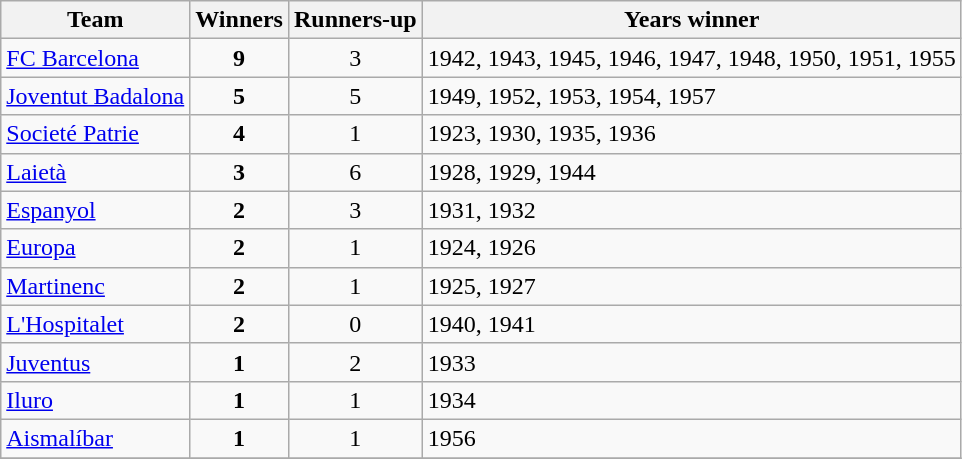<table class="wikitable">
<tr>
<th>Team</th>
<th>Winners</th>
<th>Runners-up</th>
<th>Years winner</th>
</tr>
<tr>
<td><a href='#'>FC Barcelona</a></td>
<td align="center"><strong>9</strong></td>
<td align="center">3</td>
<td>1942, 1943, 1945, 1946, 1947, 1948, 1950, 1951, 1955</td>
</tr>
<tr>
<td><a href='#'>Joventut Badalona</a></td>
<td align="center"><strong>5</strong></td>
<td align="center">5</td>
<td>1949, 1952, 1953, 1954, 1957</td>
</tr>
<tr>
<td><a href='#'>Societé Patrie</a></td>
<td align="center"><strong>4</strong></td>
<td align="center">1</td>
<td>1923, 1930, 1935, 1936</td>
</tr>
<tr>
<td><a href='#'>Laietà</a></td>
<td align="center"><strong>3</strong></td>
<td align="center">6</td>
<td>1928, 1929, 1944</td>
</tr>
<tr>
<td><a href='#'>Espanyol</a></td>
<td align="center"><strong>2</strong></td>
<td align="center">3</td>
<td>1931, 1932</td>
</tr>
<tr>
<td><a href='#'>Europa</a></td>
<td align="center"><strong>2</strong></td>
<td align="center">1</td>
<td>1924, 1926</td>
</tr>
<tr>
<td><a href='#'>Martinenc</a></td>
<td align="center"><strong>2</strong></td>
<td align="center">1</td>
<td>1925, 1927</td>
</tr>
<tr>
<td><a href='#'>L'Hospitalet</a></td>
<td align="center"><strong>2</strong></td>
<td align="center">0</td>
<td>1940, 1941</td>
</tr>
<tr>
<td><a href='#'>Juventus</a></td>
<td align="center"><strong>1</strong></td>
<td align="center">2</td>
<td>1933</td>
</tr>
<tr>
<td><a href='#'>Iluro</a></td>
<td align="center"><strong>1</strong></td>
<td align="center">1</td>
<td>1934</td>
</tr>
<tr>
<td><a href='#'>Aismalíbar</a></td>
<td align="center"><strong>1</strong></td>
<td align="center">1</td>
<td>1956</td>
</tr>
<tr>
</tr>
</table>
